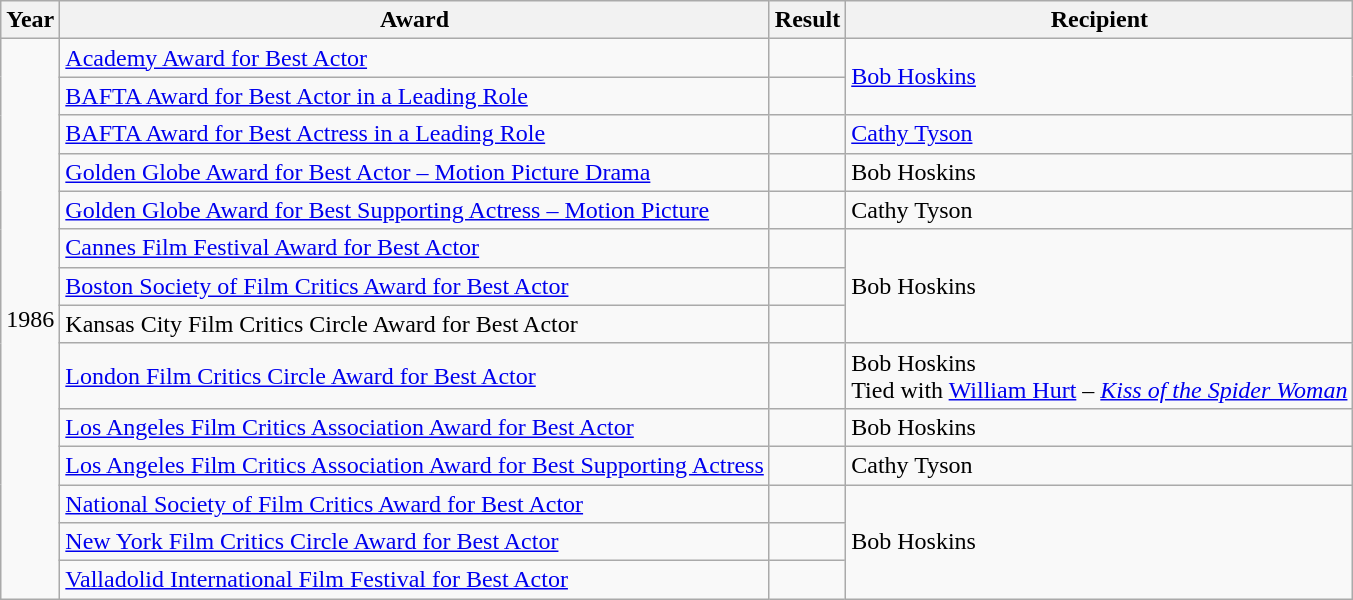<table class="wikitable">
<tr>
<th>Year</th>
<th>Award</th>
<th>Result</th>
<th>Recipient</th>
</tr>
<tr>
<td rowspan="14">1986</td>
<td><a href='#'>Academy Award for Best Actor</a></td>
<td></td>
<td rowspan="2"><a href='#'>Bob Hoskins</a></td>
</tr>
<tr>
<td><a href='#'>BAFTA Award for Best Actor in a Leading Role</a></td>
<td></td>
</tr>
<tr>
<td><a href='#'>BAFTA Award for Best Actress in a Leading Role</a></td>
<td></td>
<td><a href='#'>Cathy Tyson</a></td>
</tr>
<tr>
<td><a href='#'>Golden Globe Award for Best Actor – Motion Picture Drama</a></td>
<td></td>
<td>Bob Hoskins</td>
</tr>
<tr>
<td><a href='#'>Golden Globe Award for Best Supporting Actress – Motion Picture</a></td>
<td></td>
<td>Cathy Tyson</td>
</tr>
<tr>
<td><a href='#'>Cannes Film Festival Award for Best Actor</a></td>
<td></td>
<td rowspan="3">Bob Hoskins</td>
</tr>
<tr>
<td><a href='#'>Boston Society of Film Critics Award for Best Actor</a></td>
<td></td>
</tr>
<tr>
<td>Kansas City Film Critics Circle Award for Best Actor</td>
<td></td>
</tr>
<tr>
<td><a href='#'>London Film Critics Circle Award for Best Actor</a></td>
<td></td>
<td>Bob Hoskins<br>Tied with <a href='#'>William Hurt</a> – <em><a href='#'>Kiss of the Spider Woman</a></em></td>
</tr>
<tr>
<td><a href='#'>Los Angeles Film Critics Association Award for Best Actor</a></td>
<td></td>
<td>Bob Hoskins</td>
</tr>
<tr>
<td><a href='#'>Los Angeles Film Critics Association Award for Best Supporting Actress</a></td>
<td></td>
<td>Cathy Tyson</td>
</tr>
<tr>
<td><a href='#'>National Society of Film Critics Award for Best Actor</a></td>
<td></td>
<td rowspan="3">Bob Hoskins</td>
</tr>
<tr>
<td><a href='#'>New York Film Critics Circle Award for Best Actor</a></td>
<td></td>
</tr>
<tr>
<td><a href='#'>Valladolid International Film Festival for Best Actor</a></td>
<td></td>
</tr>
</table>
